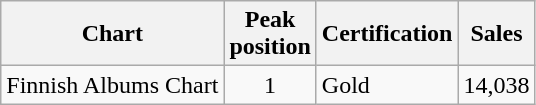<table class="wikitable">
<tr>
<th>Chart</th>
<th>Peak<br>position</th>
<th>Certification</th>
<th>Sales</th>
</tr>
<tr>
<td>Finnish Albums Chart</td>
<td style="text-align:center;">1</td>
<td>Gold</td>
<td>14,038</td>
</tr>
</table>
